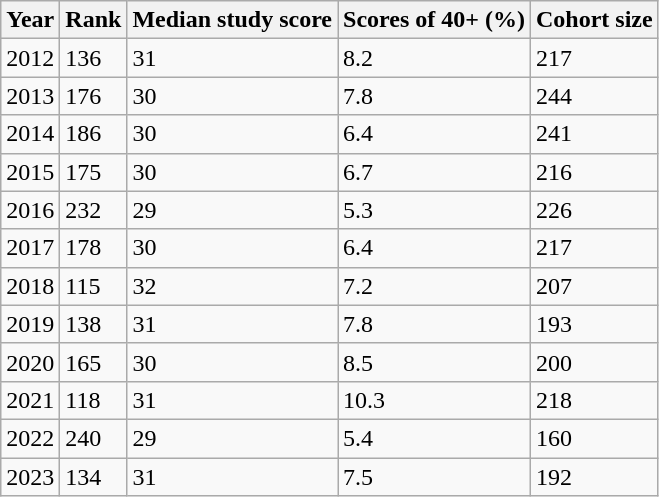<table class="wikitable">
<tr>
<th>Year</th>
<th>Rank</th>
<th>Median study score</th>
<th>Scores of 40+ (%)</th>
<th>Cohort size</th>
</tr>
<tr>
<td>2012</td>
<td>136</td>
<td>31</td>
<td>8.2</td>
<td>217</td>
</tr>
<tr>
<td>2013</td>
<td>176</td>
<td>30</td>
<td>7.8</td>
<td>244</td>
</tr>
<tr>
<td>2014</td>
<td>186</td>
<td>30</td>
<td>6.4</td>
<td>241</td>
</tr>
<tr>
<td>2015</td>
<td>175</td>
<td>30</td>
<td>6.7</td>
<td>216</td>
</tr>
<tr>
<td>2016</td>
<td>232</td>
<td>29</td>
<td>5.3</td>
<td>226</td>
</tr>
<tr>
<td>2017</td>
<td>178</td>
<td>30</td>
<td>6.4</td>
<td>217</td>
</tr>
<tr>
<td>2018</td>
<td>115</td>
<td>32</td>
<td>7.2</td>
<td>207</td>
</tr>
<tr>
<td>2019</td>
<td>138</td>
<td>31</td>
<td>7.8</td>
<td>193</td>
</tr>
<tr>
<td>2020</td>
<td>165</td>
<td>30</td>
<td>8.5</td>
<td>200</td>
</tr>
<tr>
<td>2021</td>
<td>118</td>
<td>31</td>
<td>10.3</td>
<td>218</td>
</tr>
<tr>
<td>2022</td>
<td>240</td>
<td>29</td>
<td>5.4</td>
<td>160</td>
</tr>
<tr>
<td>2023</td>
<td>134</td>
<td>31</td>
<td>7.5</td>
<td>192</td>
</tr>
</table>
